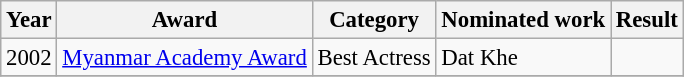<table class="wikitable" style="font-size: 95%">
<tr>
<th>Year</th>
<th>Award</th>
<th>Category</th>
<th>Nominated work</th>
<th>Result</th>
</tr>
<tr>
<td>2002</td>
<td><a href='#'>Myanmar Academy Award</a></td>
<td>Best Actress</td>
<td>Dat Khe</td>
<td></td>
</tr>
<tr>
</tr>
</table>
